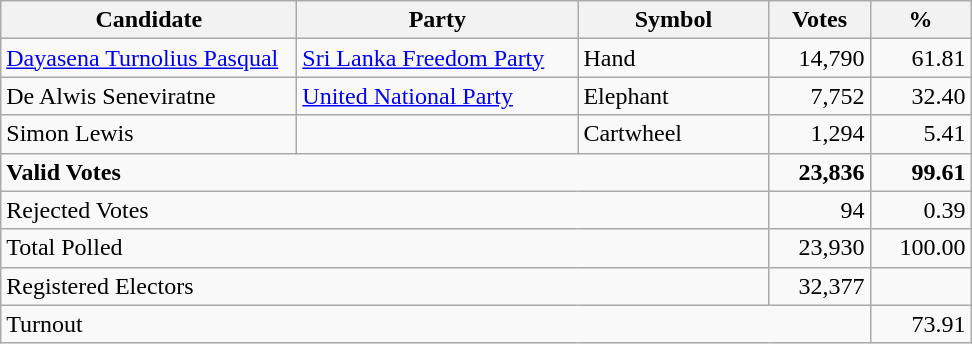<table class="wikitable" border="1" style="text-align:right;">
<tr>
<th align=left width="190">Candidate</th>
<th align=left width="180">Party</th>
<th align=left width="120">Symbol</th>
<th align=left width="60">Votes</th>
<th align=left width="60">%</th>
</tr>
<tr>
<td align=left><a href='#'>Dayasena Turnolius Pasqual</a></td>
<td align=left><a href='#'>Sri Lanka Freedom Party</a></td>
<td align=left>Hand</td>
<td>14,790</td>
<td>61.81</td>
</tr>
<tr>
<td align=left>De Alwis Seneviratne</td>
<td align=left><a href='#'>United National Party</a></td>
<td align=left>Elephant</td>
<td>7,752</td>
<td>32.40</td>
</tr>
<tr>
<td align=left>Simon Lewis</td>
<td></td>
<td align=left>Cartwheel</td>
<td>1,294</td>
<td>5.41</td>
</tr>
<tr>
<td align=left colspan=3><strong>Valid Votes</strong></td>
<td><strong>23,836</strong></td>
<td><strong>99.61</strong></td>
</tr>
<tr>
<td align=left colspan=3>Rejected Votes</td>
<td>94</td>
<td>0.39</td>
</tr>
<tr>
<td align=left colspan=3>Total Polled</td>
<td>23,930</td>
<td>100.00</td>
</tr>
<tr>
<td align=left colspan=3>Registered Electors</td>
<td>32,377</td>
<td></td>
</tr>
<tr>
<td align=left colspan=4>Turnout</td>
<td>73.91</td>
</tr>
</table>
